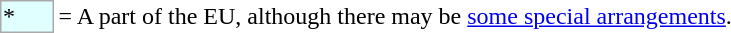<table>
<tr>
<td style="background:lightcyan; border:1px solid #aaa; width:2em;">*</td>
<td>= A part of the EU, although there may be <a href='#'>some special arrangements</a>.</td>
</tr>
</table>
